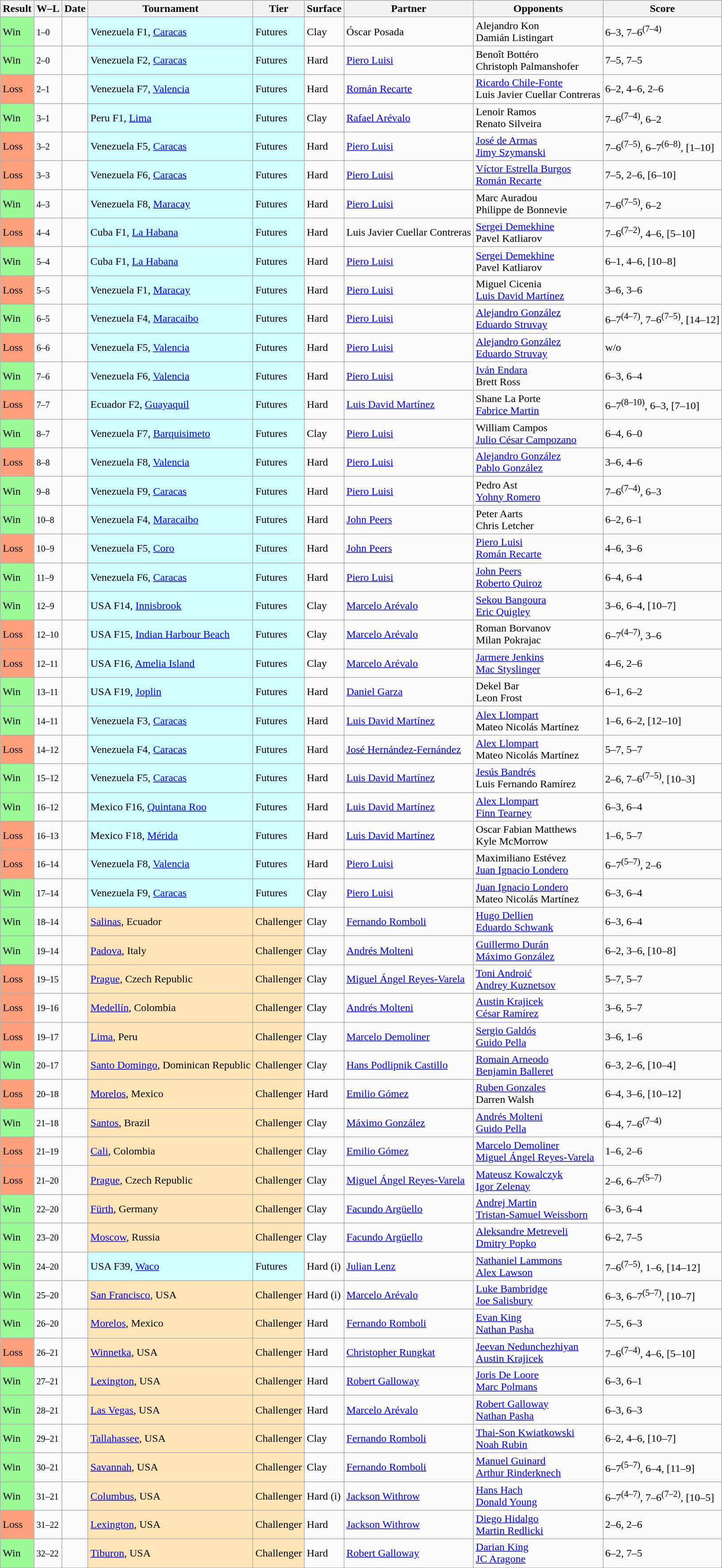<table class="sortable wikitable">
<tr>
<th>Result</th>
<th class="unsortable">W–L</th>
<th>Date</th>
<th>Tournament</th>
<th>Tier</th>
<th>Surface</th>
<th>Partner</th>
<th>Opponents</th>
<th class="unsortable">Score</th>
</tr>
<tr>
<td bgcolor=98FB98>Win</td>
<td><small>1–0</small></td>
<td></td>
<td style="background:#cffcff;">Venezuela F1, <a href='#'>Caracas</a></td>
<td style="background:#cffcff;">Futures</td>
<td>Clay</td>
<td> Óscar Posada</td>
<td> Alejandro Kon<br> Damián Listingart</td>
<td>6–3, 7–6<sup>(7–4)</sup></td>
</tr>
<tr>
<td bgcolor=98FB98>Win</td>
<td><small>2–0</small></td>
<td></td>
<td style="background:#cffcff;">Venezuela F2, <a href='#'>Caracas</a></td>
<td style="background:#cffcff;">Futures</td>
<td>Hard</td>
<td> <a href='#'>Piero Luisi</a></td>
<td> Benoît Bottéro<br> Christoph Palmanshofer</td>
<td>7–5, 7–5</td>
</tr>
<tr>
<td bgcolor=FFA07A>Loss</td>
<td><small>2–1</small></td>
<td></td>
<td style="background:#cffcff;">Venezuela F7, <a href='#'>Valencia</a></td>
<td style="background:#cffcff;">Futures</td>
<td>Hard</td>
<td> <a href='#'>Román Recarte</a></td>
<td> <a href='#'>Ricardo Chile-Fonte</a><br> Luis Javier Cuellar Contreras</td>
<td>6–2, 4–6, 2–6</td>
</tr>
<tr>
<td bgcolor=98FB98>Win</td>
<td><small>3–1</small></td>
<td></td>
<td style="background:#cffcff;">Peru F1, <a href='#'>Lima</a></td>
<td style="background:#cffcff;">Futures</td>
<td>Clay</td>
<td> <a href='#'>Rafael Arévalo</a></td>
<td> Lenoir Ramos<br> Renato Silveira</td>
<td>7–6<sup>(7–4)</sup>, 6–2</td>
</tr>
<tr>
<td bgcolor=FFA07A>Loss</td>
<td><small>3–2</small></td>
<td></td>
<td style="background:#cffcff;">Venezuela F5, <a href='#'>Caracas</a></td>
<td style="background:#cffcff;">Futures</td>
<td>Hard</td>
<td> <a href='#'>Piero Luisi</a></td>
<td> <a href='#'>José de Armas</a><br> <a href='#'>Jimy Szymanski</a></td>
<td>7–6<sup>(7–5)</sup>, 6–7<sup>(6–8)</sup>, [1–10]</td>
</tr>
<tr>
<td bgcolor=FFA07A>Loss</td>
<td><small>3–3</small></td>
<td></td>
<td style="background:#cffcff;">Venezuela F6, <a href='#'>Caracas</a></td>
<td style="background:#cffcff;">Futures</td>
<td>Hard</td>
<td> <a href='#'>Piero Luisi</a></td>
<td> <a href='#'>Víctor Estrella Burgos</a><br> <a href='#'>Román Recarte</a></td>
<td>7–5, 2–6, [6–10]</td>
</tr>
<tr>
<td bgcolor=98FB98>Win</td>
<td><small>4–3</small></td>
<td></td>
<td style="background:#cffcff;">Venezuela F8, <a href='#'>Maracay</a></td>
<td style="background:#cffcff;">Futures</td>
<td>Hard</td>
<td> <a href='#'>Piero Luisi</a></td>
<td> Marc Auradou<br> Philippe de Bonnevie</td>
<td>7–6<sup>(7–5)</sup>, 6–2</td>
</tr>
<tr>
<td bgcolor=FFA07A>Loss</td>
<td><small>4–4</small></td>
<td></td>
<td style="background:#cffcff;">Cuba F1, <a href='#'>La Habana</a></td>
<td style="background:#cffcff;">Futures</td>
<td>Hard</td>
<td> Luis Javier Cuellar Contreras</td>
<td> <a href='#'>Sergei Demekhine</a><br> Pavel Katliarov</td>
<td>7–6<sup>(7–2)</sup>, 4–6, [5–10]</td>
</tr>
<tr>
<td bgcolor=98FB98>Win</td>
<td><small>5–4</small></td>
<td></td>
<td style="background:#cffcff;">Cuba F1, <a href='#'>La Habana</a></td>
<td style="background:#cffcff;">Futures</td>
<td>Hard</td>
<td> <a href='#'>Piero Luisi</a></td>
<td> <a href='#'>Sergei Demekhine</a><br> Pavel Katliarov</td>
<td>6–1, 4–6, [10–8]</td>
</tr>
<tr>
<td bgcolor=FFA07A>Loss</td>
<td><small>5–5</small></td>
<td></td>
<td style="background:#cffcff;">Venezuela F1, <a href='#'>Maracay</a></td>
<td style="background:#cffcff;">Futures</td>
<td>Hard</td>
<td> <a href='#'>Piero Luisi</a></td>
<td> Miguel Cicenia<br> <a href='#'>Luis David Martínez</a></td>
<td>3–6, 3–6</td>
</tr>
<tr>
<td bgcolor=98FB98>Win</td>
<td><small>6–5</small></td>
<td></td>
<td style="background:#cffcff;">Venezuela F4, <a href='#'>Maracaibo</a></td>
<td style="background:#cffcff;">Futures</td>
<td>Hard</td>
<td> <a href='#'>Piero Luisi</a></td>
<td> <a href='#'>Alejandro González</a><br> <a href='#'>Eduardo Struvay</a></td>
<td>6–7<sup>(4–7)</sup>, 7–6<sup>(7–5)</sup>, [14–12]</td>
</tr>
<tr>
<td bgcolor=FFA07A>Loss</td>
<td><small>6–6</small></td>
<td></td>
<td style="background:#cffcff;">Venezuela F5, <a href='#'>Valencia</a></td>
<td style="background:#cffcff;">Futures</td>
<td>Hard</td>
<td> <a href='#'>Piero Luisi</a></td>
<td> <a href='#'>Alejandro González</a><br> <a href='#'>Eduardo Struvay</a></td>
<td>w/o</td>
</tr>
<tr>
<td bgcolor=98FB98>Win</td>
<td><small>7–6</small></td>
<td></td>
<td style="background:#cffcff;">Venezuela F6, <a href='#'>Valencia</a></td>
<td style="background:#cffcff;">Futures</td>
<td>Hard</td>
<td> <a href='#'>Piero Luisi</a></td>
<td> <a href='#'>Iván Endara</a><br> Brett Ross</td>
<td>6–3, 6–4</td>
</tr>
<tr>
<td bgcolor=FFA07A>Loss</td>
<td><small>7–7</small></td>
<td></td>
<td style="background:#cffcff;">Ecuador F2, <a href='#'>Guayaquil</a></td>
<td style="background:#cffcff;">Futures</td>
<td>Hard</td>
<td> <a href='#'>Luis David Martínez</a></td>
<td> Shane La Porte<br> <a href='#'>Fabrice Martin</a></td>
<td>6–7<sup>(8–10)</sup>, 6–3, [7–10]</td>
</tr>
<tr>
<td bgcolor=98FB98>Win</td>
<td><small>8–7</small></td>
<td></td>
<td style="background:#cffcff;">Venezuela F7, <a href='#'>Barquisimeto</a></td>
<td style="background:#cffcff;">Futures</td>
<td>Clay</td>
<td> <a href='#'>Piero Luisi</a></td>
<td> William Campos<br> <a href='#'>Julio César Campozano</a></td>
<td>6–4, 6–0</td>
</tr>
<tr>
<td bgcolor=FFA07A>Loss</td>
<td><small>8–8</small></td>
<td></td>
<td style="background:#cffcff;">Venezuela F8, <a href='#'>Valencia</a></td>
<td style="background:#cffcff;">Futures</td>
<td>Hard</td>
<td> <a href='#'>Piero Luisi</a></td>
<td> <a href='#'>Alejandro González</a><br> <a href='#'>Pablo González</a></td>
<td>3–6, 4–6</td>
</tr>
<tr>
<td bgcolor=98FB98>Win</td>
<td><small>9–8</small></td>
<td></td>
<td style="background:#cffcff;">Venezuela F9, <a href='#'>Caracas</a></td>
<td style="background:#cffcff;">Futures</td>
<td>Hard</td>
<td> <a href='#'>Piero Luisi</a></td>
<td> Pedro Ast<br> <a href='#'>Yohny Romero</a></td>
<td>7–6<sup>(7–4)</sup>, 6–3</td>
</tr>
<tr>
<td bgcolor=98FB98>Win</td>
<td><small>10–8</small></td>
<td></td>
<td style="background:#cffcff;">Venezuela F4, <a href='#'>Maracaibo</a></td>
<td style="background:#cffcff;">Futures</td>
<td>Hard</td>
<td> <a href='#'>John Peers</a></td>
<td> Peter Aarts<br> Chris Letcher</td>
<td>6–2, 6–1</td>
</tr>
<tr>
<td bgcolor=FFA07A>Loss</td>
<td><small>10–9</small></td>
<td></td>
<td style="background:#cffcff;">Venezuela F5, <a href='#'>Coro</a></td>
<td style="background:#cffcff;">Futures</td>
<td>Hard</td>
<td> <a href='#'>John Peers</a></td>
<td> <a href='#'>Piero Luisi</a><br> <a href='#'>Román Recarte</a></td>
<td>4–6, 3–6</td>
</tr>
<tr>
<td bgcolor=98FB98>Win</td>
<td><small>11–9</small></td>
<td></td>
<td style="background:#cffcff;">Venezuela F6, <a href='#'>Caracas</a></td>
<td style="background:#cffcff;">Futures</td>
<td>Hard</td>
<td> <a href='#'>Piero Luisi</a></td>
<td> <a href='#'>John Peers</a><br> <a href='#'>Roberto Quiroz</a></td>
<td>6–4, 6–4</td>
</tr>
<tr>
<td bgcolor=98FB98>Win</td>
<td><small>12–9</small></td>
<td></td>
<td style="background:#cffcff;">USA F14, <a href='#'>Innisbrook</a></td>
<td style="background:#cffcff;">Futures</td>
<td>Clay</td>
<td> <a href='#'>Marcelo Arévalo</a></td>
<td> <a href='#'>Sekou Bangoura</a><br> <a href='#'>Eric Quigley</a></td>
<td>3–6, 6–4, [10–7]</td>
</tr>
<tr>
<td bgcolor=FFA07A>Loss</td>
<td><small>12–10</small></td>
<td></td>
<td style="background:#cffcff;">USA F15, <a href='#'>Indian Harbour Beach</a></td>
<td style="background:#cffcff;">Futures</td>
<td>Clay</td>
<td> <a href='#'>Marcelo Arévalo</a></td>
<td> Roman Borvanov<br> Milan Pokrajac</td>
<td>6–7<sup>(4–7)</sup>, 3–6</td>
</tr>
<tr>
<td bgcolor=FFA07A>Loss</td>
<td><small>12–11</small></td>
<td></td>
<td style="background:#cffcff;">USA F16, <a href='#'>Amelia Island</a></td>
<td style="background:#cffcff;">Futures</td>
<td>Clay</td>
<td> <a href='#'>Marcelo Arévalo</a></td>
<td> <a href='#'>Jarmere Jenkins</a><br> <a href='#'>Mac Styslinger</a></td>
<td>4–6, 2–6</td>
</tr>
<tr>
<td bgcolor=98FB98>Win</td>
<td><small>13–11</small></td>
<td></td>
<td style="background:#cffcff;">USA F19, <a href='#'>Joplin</a></td>
<td style="background:#cffcff;">Futures</td>
<td>Hard</td>
<td> <a href='#'>Daniel Garza</a></td>
<td> Dekel Bar<br> Leon Frost</td>
<td>6–1, 6–2</td>
</tr>
<tr>
<td bgcolor=98fb98>Win</td>
<td><small>14–11</small></td>
<td></td>
<td style="background:#cffcff;">Venezuela F3, <a href='#'>Caracas</a></td>
<td style="background:#cffcff;">Futures</td>
<td>Hard</td>
<td> <a href='#'>Luis David Martínez</a></td>
<td> <a href='#'>Alex Llompart</a><br> Mateo Nicolás Martínez</td>
<td>1–6, 6–2, [12–10]</td>
</tr>
<tr>
<td bgcolor=FFA07A>Loss</td>
<td><small>14–12</small></td>
<td></td>
<td style="background:#cffcff;">Venezuela F4, <a href='#'>Caracas</a></td>
<td style="background:#cffcff;">Futures</td>
<td>Hard</td>
<td> <a href='#'>José Hernández-Fernández</a></td>
<td> <a href='#'>Alex Llompart</a><br> Mateo Nicolás Martínez</td>
<td>5–7, 5–7</td>
</tr>
<tr>
<td bgcolor=98fb98>Win</td>
<td><small>15–12</small></td>
<td></td>
<td style="background:#cffcff;">Venezuela F5, <a href='#'>Caracas</a></td>
<td style="background:#cffcff;">Futures</td>
<td>Hard</td>
<td> <a href='#'>Luis David Martínez</a></td>
<td> <a href='#'>Jesús Bandrés</a><br> Luis Fernando Ramírez</td>
<td>2–6, 7–6<sup>(7–5)</sup>, [10–3]</td>
</tr>
<tr>
<td bgcolor=98fb98>Win</td>
<td><small>16–12</small></td>
<td></td>
<td style="background:#cffcff;">Mexico F16, <a href='#'>Quintana Roo</a></td>
<td style="background:#cffcff;">Futures</td>
<td>Hard</td>
<td> <a href='#'>Luis David Martínez</a></td>
<td> <a href='#'>Alex Llompart</a><br> <a href='#'>Finn Tearney</a></td>
<td>6–3, 6–4</td>
</tr>
<tr>
<td bgcolor=FFA07A>Loss</td>
<td><small>16–13</small></td>
<td></td>
<td style="background:#cffcff;">Mexico F18, <a href='#'>Mérida</a></td>
<td style="background:#cffcff;">Futures</td>
<td>Hard</td>
<td> <a href='#'>Luis David Martínez</a></td>
<td> Oscar Fabian Matthews<br> Kyle McMorrow</td>
<td>1–6, 5–7</td>
</tr>
<tr>
<td bgcolor=FFA07A>Loss</td>
<td><small>16–14</small></td>
<td></td>
<td style="background:#cffcff;">Venezuela F8, <a href='#'>Valencia</a></td>
<td style="background:#cffcff;">Futures</td>
<td>Hard</td>
<td> <a href='#'>Piero Luisi</a></td>
<td> Maximiliano Estévez<br> <a href='#'>Juan Ignacio Londero</a></td>
<td>6–7<sup>(5–7)</sup>, 2–6</td>
</tr>
<tr>
<td bgcolor=98FB98>Win</td>
<td><small>17–14</small></td>
<td></td>
<td style="background:#cffcff;">Venezuela F9, <a href='#'>Caracas</a></td>
<td style="background:#cffcff;">Futures</td>
<td>Clay</td>
<td> <a href='#'>Piero Luisi</a></td>
<td> <a href='#'>Juan Ignacio Londero</a><br> Mateo Nicolás Martínez</td>
<td>6–3, 6–4</td>
</tr>
<tr>
<td bgcolor=98fb98>Win</td>
<td><small>18–14</small></td>
<td><a href='#'></a></td>
<td style="background:moccasin;"><a href='#'>Salinas</a>, Ecuador</td>
<td style="background:moccasin;">Challenger</td>
<td>Clay</td>
<td> <a href='#'>Fernando Romboli</a></td>
<td> <a href='#'>Hugo Dellien</a><br> <a href='#'>Eduardo Schwank</a></td>
<td>6–3, 6–4</td>
</tr>
<tr>
<td bgcolor=98fb98>Win</td>
<td><small>19–14</small></td>
<td><a href='#'></a></td>
<td style="background:moccasin;"><a href='#'>Padova</a>, Italy</td>
<td style="background:moccasin;">Challenger</td>
<td>Clay</td>
<td> <a href='#'>Andrés Molteni</a></td>
<td> <a href='#'>Guillermo Durán</a><br> <a href='#'>Máximo González</a></td>
<td>6–2, 3–6, [10–8]</td>
</tr>
<tr>
<td bgcolor=FFA07A>Loss</td>
<td><small>19–15</small></td>
<td><a href='#'></a></td>
<td style="background:moccasin;"><a href='#'>Prague</a>, Czech Republic</td>
<td style="background:moccasin;">Challenger</td>
<td>Clay</td>
<td> <a href='#'>Miguel Ángel Reyes-Varela</a></td>
<td> <a href='#'>Toni Androić</a><br> <a href='#'>Andrey Kuznetsov</a></td>
<td>5–7, 5–7</td>
</tr>
<tr>
<td bgcolor=FFA07A>Loss</td>
<td><small>19–16</small></td>
<td><a href='#'></a></td>
<td style="background:moccasin;"><a href='#'>Medellín</a>, Colombia</td>
<td style="background:moccasin;">Challenger</td>
<td>Clay</td>
<td> <a href='#'>Andrés Molteni</a></td>
<td> <a href='#'>Austin Krajicek</a><br> <a href='#'>César Ramírez</a></td>
<td>3–6, 5–7</td>
</tr>
<tr>
<td bgcolor=FFA07A>Loss</td>
<td><small>19–17</small></td>
<td><a href='#'></a></td>
<td style="background:moccasin;"><a href='#'>Lima</a>, Peru</td>
<td style="background:moccasin;">Challenger</td>
<td>Clay</td>
<td> <a href='#'>Marcelo Demoliner</a></td>
<td> <a href='#'>Sergio Galdós</a><br> <a href='#'>Guido Pella</a></td>
<td>3–6, 1–6</td>
</tr>
<tr>
<td bgcolor=98FB98>Win</td>
<td><small>20–17</small></td>
<td><a href='#'></a></td>
<td style="background:moccasin;"><a href='#'>Santo Domingo</a>, Dominican Republic</td>
<td style="background:moccasin;">Challenger</td>
<td>Clay</td>
<td> <a href='#'>Hans Podlipnik Castillo</a></td>
<td> <a href='#'>Romain Arneodo</a><br> <a href='#'>Benjamin Balleret</a></td>
<td>6–3, 2–6, [10–4]</td>
</tr>
<tr>
<td bgcolor=ffa07a>Loss</td>
<td><small>20–18</small></td>
<td><a href='#'></a></td>
<td bgcolor=moccasin><a href='#'>Morelos</a>, Mexico</td>
<td bgcolor=moccasin>Challenger</td>
<td>Hard</td>
<td> <a href='#'>Emilio Gómez</a></td>
<td> <a href='#'>Ruben Gonzales</a><br> Darren Walsh</td>
<td>6–4, 3–6, [10–12]</td>
</tr>
<tr>
<td bgcolor=98FB98>Win</td>
<td><small>21–18</small></td>
<td><a href='#'></a></td>
<td style="background:moccasin;"><a href='#'>Santos</a>, Brazil</td>
<td style="background:moccasin;">Challenger</td>
<td>Clay</td>
<td> <a href='#'>Máximo González</a></td>
<td> <a href='#'>Andrés Molteni</a><br> <a href='#'>Guido Pella</a></td>
<td>6–4, 7–6<sup>(7–4)</sup></td>
</tr>
<tr>
<td bgcolor=ffa07a>Loss</td>
<td><small>21–19</small></td>
<td><a href='#'></a></td>
<td bgcolor=moccasin><a href='#'>Cali</a>, Colombia</td>
<td bgcolor=moccasin>Challenger</td>
<td>Clay</td>
<td> <a href='#'>Emilio Gómez</a></td>
<td> <a href='#'>Marcelo Demoliner</a><br> <a href='#'>Miguel Ángel Reyes-Varela</a></td>
<td>1–6, 2–6</td>
</tr>
<tr>
<td bgcolor=FFA07A>Loss</td>
<td><small>21–20</small></td>
<td><a href='#'></a></td>
<td style="background:moccasin;"><a href='#'>Prague</a>, Czech Republic</td>
<td style="background:moccasin;">Challenger</td>
<td>Clay</td>
<td> <a href='#'>Miguel Ángel Reyes-Varela</a></td>
<td> <a href='#'>Mateusz Kowalczyk</a><br> <a href='#'>Igor Zelenay</a></td>
<td>2–6, 6–7<sup>(5–7)</sup></td>
</tr>
<tr>
<td bgcolor=98fb98>Win</td>
<td><small>22–20</small></td>
<td><a href='#'></a></td>
<td style="background:moccasin;"><a href='#'>Fürth</a>, Germany</td>
<td style="background:moccasin;">Challenger</td>
<td>Clay</td>
<td> <a href='#'>Facundo Argüello</a></td>
<td> <a href='#'>Andrej Martin</a><br> <a href='#'>Tristan-Samuel Weissborn</a></td>
<td>6–3, 6–4</td>
</tr>
<tr>
<td bgcolor=98fb98>Win</td>
<td><small>23–20</small></td>
<td><a href='#'></a></td>
<td style="background:moccasin;"><a href='#'>Moscow</a>, Russia</td>
<td style="background:moccasin;">Challenger</td>
<td>Clay</td>
<td> <a href='#'>Facundo Argüello</a></td>
<td> <a href='#'>Aleksandre Metreveli</a><br> <a href='#'>Dmitry Popko</a></td>
<td>6–2, 7–5</td>
</tr>
<tr>
<td bgcolor=98FB98>Win</td>
<td><small>24–20</small></td>
<td></td>
<td style="background:#cffcff;">USA F39, <a href='#'>Waco</a></td>
<td style="background:#cffcff;">Futures</td>
<td>Hard (i)</td>
<td> <a href='#'>Julian Lenz</a></td>
<td> <a href='#'>Nathaniel Lammons</a><br> <a href='#'>Alex Lawson</a></td>
<td>7–6<sup>(7–5)</sup>, 1–6, [14–12]</td>
</tr>
<tr>
<td bgcolor=98FB98>Win</td>
<td><small>25–20</small></td>
<td><a href='#'></a></td>
<td style="background:moccasin;"><a href='#'>San Francisco</a>, USA</td>
<td style="background:moccasin;">Challenger</td>
<td>Hard (i)</td>
<td> <a href='#'>Marcelo Arévalo</a></td>
<td> <a href='#'>Luke Bambridge</a><br> <a href='#'>Joe Salisbury</a></td>
<td>6–3, 6–7<sup>(5–7)</sup>, [10–7]</td>
</tr>
<tr>
<td bgcolor=98FB98>Win</td>
<td><small>26–20</small></td>
<td><a href='#'></a></td>
<td style="background:moccasin;"><a href='#'>Morelos</a>, Mexico</td>
<td style="background:moccasin;">Challenger</td>
<td>Hard</td>
<td> <a href='#'>Fernando Romboli</a></td>
<td> <a href='#'>Evan King</a><br> <a href='#'>Nathan Pasha</a></td>
<td>7–5, 6–3</td>
</tr>
<tr>
<td bgcolor="#ffa07a">Loss</td>
<td><small>26–21</small></td>
<td><a href='#'></a></td>
<td style="background:moccasin;"><a href='#'>Winnetka</a>, USA</td>
<td style="background:moccasin;">Challenger</td>
<td>Hard</td>
<td> <a href='#'>Christopher Rungkat</a></td>
<td> <a href='#'>Jeevan Nedunchezhiyan</a><br> <a href='#'>Austin Krajicek</a></td>
<td>7–6<sup>(7–4)</sup>, 4–6, [5–10]</td>
</tr>
<tr>
<td bgcolor=98FB98>Win</td>
<td><small>27–21</small></td>
<td><a href='#'></a></td>
<td style="background:moccasin;"><a href='#'>Lexington</a>, USA</td>
<td style="background:moccasin;">Challenger</td>
<td>Hard</td>
<td> <a href='#'>Robert Galloway</a></td>
<td> <a href='#'>Joris De Loore</a><br> <a href='#'>Marc Polmans</a></td>
<td>6–3, 6–1</td>
</tr>
<tr>
<td bgcolor=98FB98>Win</td>
<td><small>28–21</small></td>
<td><a href='#'></a></td>
<td style="background:moccasin;"><a href='#'>Las Vegas</a>, USA</td>
<td style="background:moccasin;">Challenger</td>
<td>Hard</td>
<td> <a href='#'>Marcelo Arévalo</a></td>
<td> <a href='#'>Robert Galloway</a><br> <a href='#'>Nathan Pasha</a></td>
<td>6–3, 6–3</td>
</tr>
<tr>
<td bgcolor=98fb98>Win</td>
<td><small>29–21</small></td>
<td><a href='#'></a></td>
<td style="background:moccasin;"><a href='#'>Tallahassee</a>, USA</td>
<td style="background:moccasin;">Challenger</td>
<td>Clay</td>
<td> <a href='#'>Fernando Romboli</a></td>
<td> <a href='#'>Thai-Son Kwiatkowski</a><br> <a href='#'>Noah Rubin</a></td>
<td>6–2, 4–6, [10–7]</td>
</tr>
<tr>
<td bgcolor=98fb98>Win</td>
<td><small>30–21</small></td>
<td><a href='#'></a></td>
<td style="background:moccasin;"><a href='#'>Savannah</a>, USA</td>
<td style="background:moccasin;">Challenger</td>
<td>Clay</td>
<td> <a href='#'>Fernando Romboli</a></td>
<td> <a href='#'>Manuel Guinard</a><br> <a href='#'>Arthur Rinderknech</a></td>
<td>6–7<sup>(5–7)</sup>, 6–4, [11–9]</td>
</tr>
<tr>
<td bgcolor=98FB98>Win</td>
<td><small>31–21</small></td>
<td><a href='#'></a></td>
<td style="background:moccasin;"><a href='#'>Columbus</a>, USA</td>
<td style="background:moccasin;">Challenger</td>
<td>Hard (i)</td>
<td> <a href='#'>Jackson Withrow</a></td>
<td> <a href='#'>Hans Hach</a><br> <a href='#'>Donald Young</a></td>
<td>6–7<sup>(4–7)</sup>, 7–6<sup>(7–2)</sup>, [10–5]</td>
</tr>
<tr>
<td bgcolor=FFA07A>Loss</td>
<td><small>31–22</small></td>
<td><a href='#'></a></td>
<td style="background:moccasin;"><a href='#'>Lexington</a>, USA</td>
<td style="background:moccasin;">Challenger</td>
<td>Hard</td>
<td> <a href='#'>Jackson Withrow</a></td>
<td> <a href='#'>Diego Hidalgo</a><br> <a href='#'>Martin Redlicki</a></td>
<td>2–6, 2–6</td>
</tr>
<tr>
<td bgcolor=98FB98>Win</td>
<td><small>32–22</small></td>
<td><a href='#'></a></td>
<td style="background:moccasin;"><a href='#'>Tiburon</a>, USA</td>
<td style="background:moccasin;">Challenger</td>
<td>Hard</td>
<td> <a href='#'>Robert Galloway</a></td>
<td> <a href='#'>Darian King</a><br> <a href='#'>JC Aragone</a></td>
<td>6–2, 7–5</td>
</tr>
</table>
